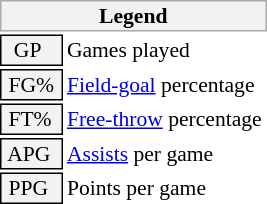<table class="toccolours" style="font-size: 90%; white-space: nowrap;">
<tr>
<th colspan="6" style="background:#f2f2f2; border:1px solid #aaa;">Legend</th>
</tr>
<tr>
<td style="background:#f2f2f2; border:1px solid black;">  GP</td>
<td>Games played</td>
</tr>
<tr>
<td style="background:#f2f2f2; border:1px solid black;"> FG% </td>
<td style="padding-right: 8px"><a href='#'>Field-goal</a> percentage</td>
</tr>
<tr>
<td style="background:#f2f2f2; border:1px solid black;"> FT% </td>
<td><a href='#'>Free-throw</a> percentage</td>
</tr>
<tr>
<td style="background:#f2f2f2; border:1px solid black;"> APG </td>
<td><a href='#'>Assists</a> per game</td>
</tr>
<tr>
<td style="background:#f2f2f2; border:1px solid black;"> PPG </td>
<td>Points per game</td>
</tr>
<tr>
</tr>
</table>
